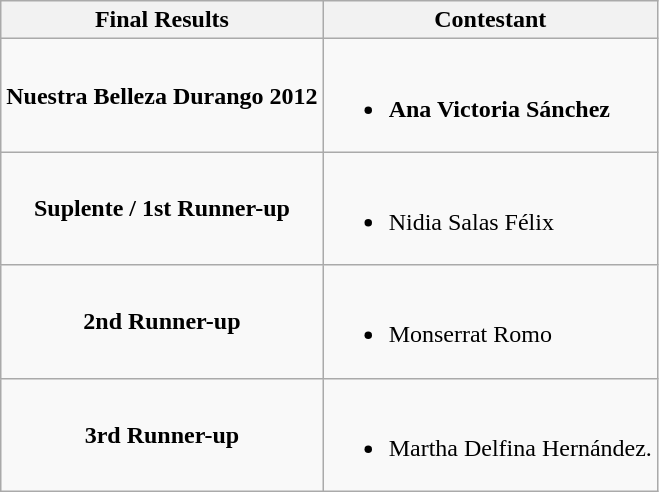<table class="wikitable">
<tr>
<th>Final Results</th>
<th>Contestant</th>
</tr>
<tr>
<td align="center"><strong>Nuestra Belleza Durango 2012</strong></td>
<td><br><ul><li><strong>Ana Victoria Sánchez</strong></li></ul></td>
</tr>
<tr>
<td align="center"><strong>Suplente / 1st Runner-up</strong></td>
<td><br><ul><li>Nidia Salas Félix</li></ul></td>
</tr>
<tr>
<td align="center"><strong>2nd Runner-up</strong></td>
<td><br><ul><li>Monserrat Romo</li></ul></td>
</tr>
<tr>
<td align="center"><strong>3rd Runner-up</strong></td>
<td><br><ul><li>Martha Delfina Hernández.</li></ul></td>
</tr>
</table>
